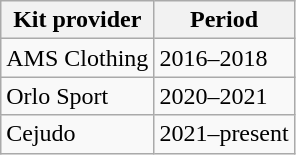<table class="wikitable">
<tr>
<th>Kit provider</th>
<th>Period</th>
</tr>
<tr>
<td> AMS Clothing</td>
<td>2016–2018</td>
</tr>
<tr>
<td> Orlo Sport</td>
<td>2020–2021</td>
</tr>
<tr>
<td> Cejudo</td>
<td>2021–present</td>
</tr>
</table>
